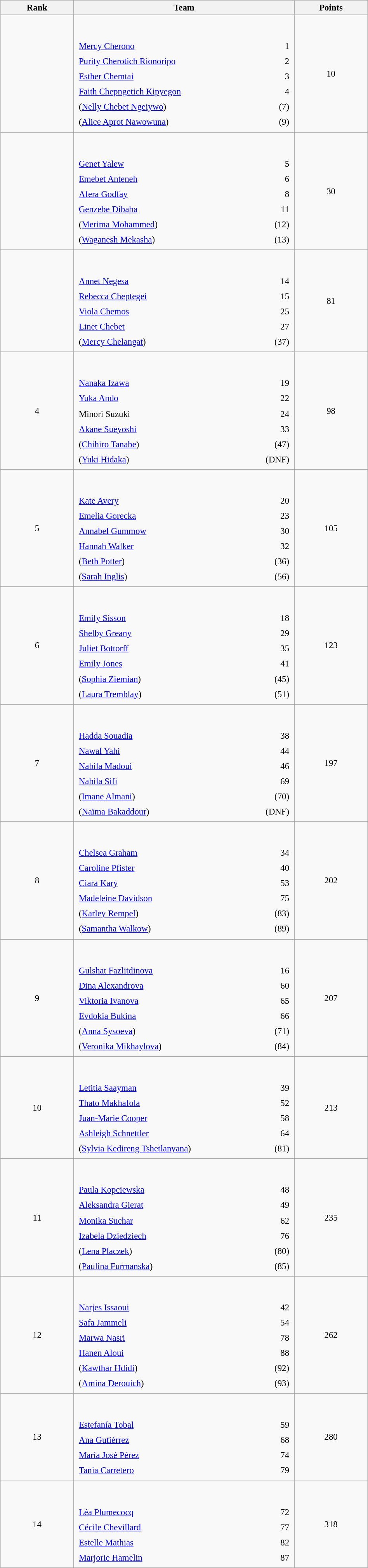<table class="wikitable sortable" style=" text-align:center; font-size:95%;" width="50%">
<tr>
<th width=10%>Rank</th>
<th width=30%>Team</th>
<th width=10%>Points</th>
</tr>
<tr>
<td align=center></td>
<td align=left> <br><br><table width=100%>
<tr>
<td align=left style="border:0"><a href='#'>Mercy Cherono</a></td>
<td align=right style="border:0">1</td>
</tr>
<tr>
<td align=left style="border:0"><a href='#'>Purity Cherotich Rionoripo</a></td>
<td align=right style="border:0">2</td>
</tr>
<tr>
<td align=left style="border:0"><a href='#'>Esther Chemtai</a></td>
<td align=right style="border:0">3</td>
</tr>
<tr>
<td align=left style="border:0"><a href='#'>Faith Chepngetich Kipyegon</a></td>
<td align=right style="border:0">4</td>
</tr>
<tr>
<td align=left style="border:0">(<a href='#'>Nelly Chebet Ngeiywo</a>)</td>
<td align=right style="border:0">(7)</td>
</tr>
<tr>
<td align=left style="border:0">(<a href='#'>Alice Aprot Nawowuna</a>)</td>
<td align=right style="border:0">(9)</td>
</tr>
</table>
</td>
<td>10</td>
</tr>
<tr>
<td align=center></td>
<td align=left> <br><br><table width=100%>
<tr>
<td align=left style="border:0"><a href='#'>Genet Yalew</a></td>
<td align=right style="border:0">5</td>
</tr>
<tr>
<td align=left style="border:0"><a href='#'>Emebet Anteneh</a></td>
<td align=right style="border:0">6</td>
</tr>
<tr>
<td align=left style="border:0"><a href='#'>Afera Godfay</a></td>
<td align=right style="border:0">8</td>
</tr>
<tr>
<td align=left style="border:0"><a href='#'>Genzebe Dibaba</a></td>
<td align=right style="border:0">11</td>
</tr>
<tr>
<td align=left style="border:0">(<a href='#'>Merima Mohammed</a>)</td>
<td align=right style="border:0">(12)</td>
</tr>
<tr>
<td align=left style="border:0">(<a href='#'>Waganesh Mekasha</a>)</td>
<td align=right style="border:0">(13)</td>
</tr>
</table>
</td>
<td>30</td>
</tr>
<tr>
<td align=center></td>
<td align=left> <br><br><table width=100%>
<tr>
<td align=left style="border:0"><a href='#'>Annet Negesa</a></td>
<td align=right style="border:0">14</td>
</tr>
<tr>
<td align=left style="border:0"><a href='#'>Rebecca Cheptegei</a></td>
<td align=right style="border:0">15</td>
</tr>
<tr>
<td align=left style="border:0"><a href='#'>Viola Chemos</a></td>
<td align=right style="border:0">25</td>
</tr>
<tr>
<td align=left style="border:0"><a href='#'>Linet Chebet</a></td>
<td align=right style="border:0">27</td>
</tr>
<tr>
<td align=left style="border:0">(<a href='#'>Mercy Chelangat</a>)</td>
<td align=right style="border:0">(37)</td>
</tr>
</table>
</td>
<td>81</td>
</tr>
<tr>
<td align=center>4</td>
<td align=left> <br><br><table width=100%>
<tr>
<td align=left style="border:0"><a href='#'>Nanaka Izawa</a></td>
<td align=right style="border:0">19</td>
</tr>
<tr>
<td align=left style="border:0"><a href='#'>Yuka Ando</a></td>
<td align=right style="border:0">22</td>
</tr>
<tr>
<td align=left style="border:0">Minori Suzuki</td>
<td align=right style="border:0">24</td>
</tr>
<tr>
<td align=left style="border:0"><a href='#'>Akane Sueyoshi</a></td>
<td align=right style="border:0">33</td>
</tr>
<tr>
<td align=left style="border:0">(<a href='#'>Chihiro Tanabe</a>)</td>
<td align=right style="border:0">(47)</td>
</tr>
<tr>
<td align=left style="border:0">(<a href='#'>Yuki Hidaka</a>)</td>
<td align=right style="border:0">(DNF)</td>
</tr>
</table>
</td>
<td>98</td>
</tr>
<tr>
<td align=center>5</td>
<td align=left> <br><br><table width=100%>
<tr>
<td align=left style="border:0"><a href='#'>Kate Avery</a></td>
<td align=right style="border:0">20</td>
</tr>
<tr>
<td align=left style="border:0"><a href='#'>Emelia Gorecka</a></td>
<td align=right style="border:0">23</td>
</tr>
<tr>
<td align=left style="border:0"><a href='#'>Annabel Gummow</a></td>
<td align=right style="border:0">30</td>
</tr>
<tr>
<td align=left style="border:0"><a href='#'>Hannah Walker</a></td>
<td align=right style="border:0">32</td>
</tr>
<tr>
<td align=left style="border:0">(<a href='#'>Beth Potter</a>)</td>
<td align=right style="border:0">(36)</td>
</tr>
<tr>
<td align=left style="border:0">(<a href='#'>Sarah Inglis</a>)</td>
<td align=right style="border:0">(56)</td>
</tr>
</table>
</td>
<td>105</td>
</tr>
<tr>
<td align=center>6</td>
<td align=left> <br><br><table width=100%>
<tr>
<td align=left style="border:0"><a href='#'>Emily Sisson</a></td>
<td align=right style="border:0">18</td>
</tr>
<tr>
<td align=left style="border:0"><a href='#'>Shelby Greany</a></td>
<td align=right style="border:0">29</td>
</tr>
<tr>
<td align=left style="border:0"><a href='#'>Juliet Bottorff</a></td>
<td align=right style="border:0">35</td>
</tr>
<tr>
<td align=left style="border:0"><a href='#'>Emily Jones</a></td>
<td align=right style="border:0">41</td>
</tr>
<tr>
<td align=left style="border:0">(<a href='#'>Sophia Ziemian</a>)</td>
<td align=right style="border:0">(45)</td>
</tr>
<tr>
<td align=left style="border:0">(<a href='#'>Laura Tremblay</a>)</td>
<td align=right style="border:0">(51)</td>
</tr>
</table>
</td>
<td>123</td>
</tr>
<tr>
<td align=center>7</td>
<td align=left> <br><br><table width=100%>
<tr>
<td align=left style="border:0"><a href='#'>Hadda Souadia</a></td>
<td align=right style="border:0">38</td>
</tr>
<tr>
<td align=left style="border:0"><a href='#'>Nawal Yahi</a></td>
<td align=right style="border:0">44</td>
</tr>
<tr>
<td align=left style="border:0"><a href='#'>Nabila Madoui</a></td>
<td align=right style="border:0">46</td>
</tr>
<tr>
<td align=left style="border:0"><a href='#'>Nabila Sifi</a></td>
<td align=right style="border:0">69</td>
</tr>
<tr>
<td align=left style="border:0">(<a href='#'>Imane Almani</a>)</td>
<td align=right style="border:0">(70)</td>
</tr>
<tr>
<td align=left style="border:0">(<a href='#'>Naïma Bakaddour</a>)</td>
<td align=right style="border:0">(DNF)</td>
</tr>
</table>
</td>
<td>197</td>
</tr>
<tr>
<td align=center>8</td>
<td align=left> <br><br><table width=100%>
<tr>
<td align=left style="border:0"><a href='#'>Chelsea Graham</a></td>
<td align=right style="border:0">34</td>
</tr>
<tr>
<td align=left style="border:0"><a href='#'>Caroline Pfister</a></td>
<td align=right style="border:0">40</td>
</tr>
<tr>
<td align=left style="border:0"><a href='#'>Ciara Kary</a></td>
<td align=right style="border:0">53</td>
</tr>
<tr>
<td align=left style="border:0"><a href='#'>Madeleine Davidson</a></td>
<td align=right style="border:0">75</td>
</tr>
<tr>
<td align=left style="border:0">(<a href='#'>Karley Rempel</a>)</td>
<td align=right style="border:0">(83)</td>
</tr>
<tr>
<td align=left style="border:0">(<a href='#'>Samantha Walkow</a>)</td>
<td align=right style="border:0">(89)</td>
</tr>
</table>
</td>
<td>202</td>
</tr>
<tr>
<td align=center>9</td>
<td align=left> <br><br><table width=100%>
<tr>
<td align=left style="border:0"><a href='#'>Gulshat Fazlitdinova</a></td>
<td align=right style="border:0">16</td>
</tr>
<tr>
<td align=left style="border:0"><a href='#'>Dina Alexandrova</a></td>
<td align=right style="border:0">60</td>
</tr>
<tr>
<td align=left style="border:0"><a href='#'>Viktoria Ivanova</a></td>
<td align=right style="border:0">65</td>
</tr>
<tr>
<td align=left style="border:0"><a href='#'>Evdokia Bukina</a></td>
<td align=right style="border:0">66</td>
</tr>
<tr>
<td align=left style="border:0">(<a href='#'>Anna Sysoeva</a>)</td>
<td align=right style="border:0">(71)</td>
</tr>
<tr>
<td align=left style="border:0">(<a href='#'>Veronika Mikhaylova</a>)</td>
<td align=right style="border:0">(84)</td>
</tr>
</table>
</td>
<td>207</td>
</tr>
<tr>
<td align=center>10</td>
<td align=left> <br><br><table width=100%>
<tr>
<td align=left style="border:0"><a href='#'>Letitia Saayman</a></td>
<td align=right style="border:0">39</td>
</tr>
<tr>
<td align=left style="border:0"><a href='#'>Thato Makhafola</a></td>
<td align=right style="border:0">52</td>
</tr>
<tr>
<td align=left style="border:0"><a href='#'>Juan-Marie Cooper</a></td>
<td align=right style="border:0">58</td>
</tr>
<tr>
<td align=left style="border:0"><a href='#'>Ashleigh Schnettler</a></td>
<td align=right style="border:0">64</td>
</tr>
<tr>
<td align=left style="border:0">(<a href='#'>Sylvia Kedireng Tshetlanyana</a>)</td>
<td align=right style="border:0">(81)</td>
</tr>
</table>
</td>
<td>213</td>
</tr>
<tr>
<td align=center>11</td>
<td align=left> <br><br><table width=100%>
<tr>
<td align=left style="border:0"><a href='#'>Paula Kopciewska</a></td>
<td align=right style="border:0">48</td>
</tr>
<tr>
<td align=left style="border:0"><a href='#'>Aleksandra Gierat</a></td>
<td align=right style="border:0">49</td>
</tr>
<tr>
<td align=left style="border:0"><a href='#'>Monika Suchar</a></td>
<td align=right style="border:0">62</td>
</tr>
<tr>
<td align=left style="border:0"><a href='#'>Izabela Dziedziech</a></td>
<td align=right style="border:0">76</td>
</tr>
<tr>
<td align=left style="border:0">(<a href='#'>Lena Placzek</a>)</td>
<td align=right style="border:0">(80)</td>
</tr>
<tr>
<td align=left style="border:0">(<a href='#'>Paulina Furmanska</a>)</td>
<td align=right style="border:0">(85)</td>
</tr>
</table>
</td>
<td>235</td>
</tr>
<tr>
<td align=center>12</td>
<td align=left> <br><br><table width=100%>
<tr>
<td align=left style="border:0"><a href='#'>Narjes Issaoui</a></td>
<td align=right style="border:0">42</td>
</tr>
<tr>
<td align=left style="border:0"><a href='#'>Safa Jammeli</a></td>
<td align=right style="border:0">54</td>
</tr>
<tr>
<td align=left style="border:0"><a href='#'>Marwa Nasri</a></td>
<td align=right style="border:0">78</td>
</tr>
<tr>
<td align=left style="border:0"><a href='#'>Hanen Aloui</a></td>
<td align=right style="border:0">88</td>
</tr>
<tr>
<td align=left style="border:0">(<a href='#'>Kawthar Hdidi</a>)</td>
<td align=right style="border:0">(92)</td>
</tr>
<tr>
<td align=left style="border:0">(<a href='#'>Amina Derouich</a>)</td>
<td align=right style="border:0">(93)</td>
</tr>
</table>
</td>
<td>262</td>
</tr>
<tr>
<td align=center>13</td>
<td align=left> <br><br><table width=100%>
<tr>
<td align=left style="border:0"><a href='#'>Estefanía Tobal</a></td>
<td align=right style="border:0">59</td>
</tr>
<tr>
<td align=left style="border:0"><a href='#'>Ana Gutiérrez</a></td>
<td align=right style="border:0">68</td>
</tr>
<tr>
<td align=left style="border:0"><a href='#'>María José Pérez</a></td>
<td align=right style="border:0">74</td>
</tr>
<tr>
<td align=left style="border:0"><a href='#'>Tania Carretero</a></td>
<td align=right style="border:0">79</td>
</tr>
</table>
</td>
<td>280</td>
</tr>
<tr>
<td align=center>14</td>
<td align=left> <br><br><table width=100%>
<tr>
<td align=left style="border:0"><a href='#'>Léa Plumecocq</a></td>
<td align=right style="border:0">72</td>
</tr>
<tr>
<td align=left style="border:0"><a href='#'>Cécile Chevillard</a></td>
<td align=right style="border:0">77</td>
</tr>
<tr>
<td align=left style="border:0"><a href='#'>Estelle Mathias</a></td>
<td align=right style="border:0">82</td>
</tr>
<tr>
<td align=left style="border:0"><a href='#'>Marjorie Hamelin</a></td>
<td align=right style="border:0">87</td>
</tr>
</table>
</td>
<td>318</td>
</tr>
</table>
